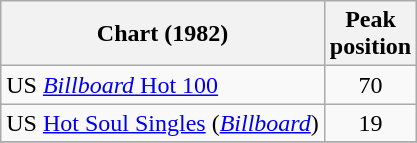<table class="wikitable">
<tr>
<th>Chart (1982)</th>
<th>Peak<br>position</th>
</tr>
<tr>
<td>US <a href='#'><em>Billboard</em> Hot 100</a></td>
<td align="center">70</td>
</tr>
<tr>
<td>US <a href='#'>Hot Soul Singles</a> (<em><a href='#'>Billboard</a></em>)</td>
<td align="center">19</td>
</tr>
<tr>
</tr>
</table>
